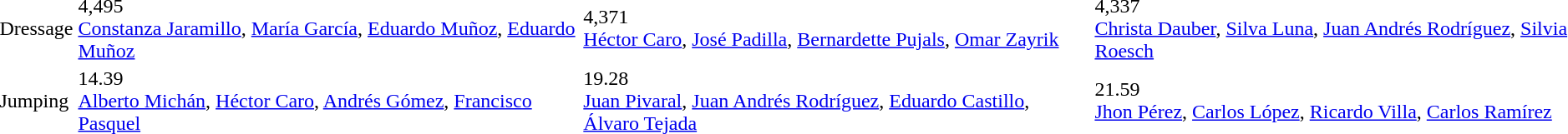<table>
<tr>
<td>Dressage</td>
<td> 4,495<br><a href='#'>Constanza Jaramillo</a>, <a href='#'>María García</a>, <a href='#'>Eduardo Muñoz</a>, <a href='#'>Eduardo Muñoz</a></td>
<td> 4,371<br><a href='#'>Héctor Caro</a>, <a href='#'>José Padilla</a>, <a href='#'>Bernardette Pujals</a>, <a href='#'>Omar Zayrik</a></td>
<td> 4,337<br><a href='#'>Christa Dauber</a>, <a href='#'>Silva Luna</a>, <a href='#'>Juan Andrés Rodríguez</a>, <a href='#'>Silvia Roesch</a></td>
</tr>
<tr>
<td>Jumping</td>
<td> 14.39<br><a href='#'>Alberto Michán</a>, <a href='#'>Héctor Caro</a>, <a href='#'>Andrés Gómez</a>, <a href='#'>Francisco Pasquel</a></td>
<td> 19.28<br><a href='#'>Juan Pivaral</a>, <a href='#'>Juan Andrés Rodríguez</a>, <a href='#'>Eduardo Castillo</a>, <a href='#'>Álvaro Tejada</a></td>
<td> 21.59<br><a href='#'>Jhon Pérez</a>, <a href='#'>Carlos López</a>, <a href='#'>Ricardo Villa</a>, <a href='#'>Carlos Ramírez</a></td>
</tr>
<tr>
</tr>
</table>
